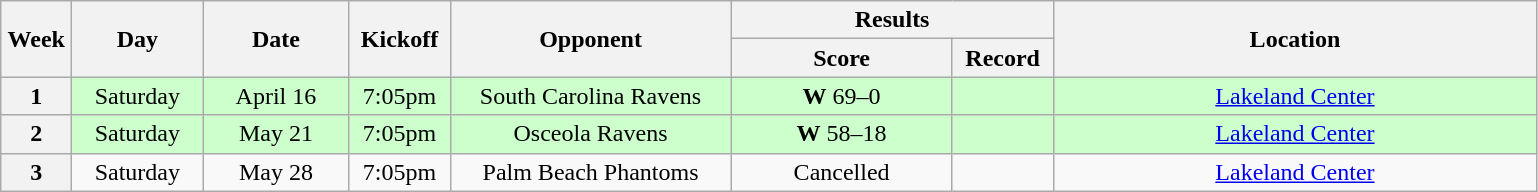<table class="wikitable">
<tr>
<th rowspan="2" width="40">Week</th>
<th rowspan="2" width="80">Day</th>
<th rowspan="2" width="90">Date</th>
<th rowspan="2" width="60">Kickoff</th>
<th rowspan="2" width="180">Opponent</th>
<th colspan="2" width="200">Results</th>
<th rowspan="2" width="315">Location</th>
</tr>
<tr>
<th width="140">Score</th>
<th width="60">Record</th>
</tr>
<tr align="center" bgcolor="#CCFFCC">
<th>1</th>
<td>Saturday</td>
<td>April 16</td>
<td>7:05pm</td>
<td>South Carolina Ravens</td>
<td><strong>W</strong> 69–0</td>
<td></td>
<td><a href='#'>Lakeland Center</a></td>
</tr>
<tr align="center" bgcolor="#CCFFCC">
<th>2</th>
<td>Saturday</td>
<td>May 21</td>
<td>7:05pm</td>
<td>Osceola Ravens</td>
<td><strong>W</strong> 58–18</td>
<td></td>
<td><a href='#'>Lakeland Center</a></td>
</tr>
<tr align="center" >
<th>3</th>
<td>Saturday</td>
<td>May 28</td>
<td>7:05pm</td>
<td>Palm Beach Phantoms</td>
<td>Cancelled</td>
<td></td>
<td><a href='#'>Lakeland Center</a></td>
</tr>
</table>
